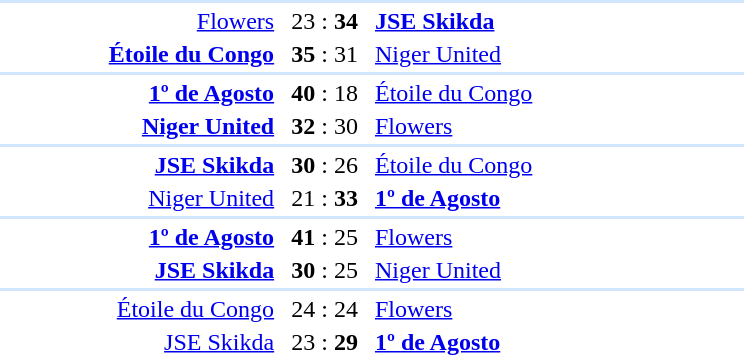<table style="text-align:center" width=500>
<tr>
<th width=30%></th>
<th width=10%></th>
<th width=30%></th>
<th width=10%></th>
</tr>
<tr align="left" bgcolor=#D0E7FF>
<td colspan=4></td>
</tr>
<tr>
<td align="right"><a href='#'>Flowers</a> </td>
<td>23 : <strong>34</strong></td>
<td align=left> <strong><a href='#'>JSE Skikda</a></strong></td>
</tr>
<tr>
<td align="right"><strong><a href='#'>Étoile du Congo</a></strong> </td>
<td><strong>35</strong> : 31</td>
<td align=left> <a href='#'>Niger United</a></td>
</tr>
<tr align="left" bgcolor=#D0E7FF>
<td colspan=4></td>
</tr>
<tr>
<td align="right"><strong><a href='#'>1º de Agosto</a></strong> </td>
<td><strong>40</strong> : 18</td>
<td align=left> <a href='#'>Étoile du Congo</a></td>
</tr>
<tr>
<td align="right"><strong><a href='#'>Niger United</a></strong> </td>
<td><strong>32</strong> : 30</td>
<td align=left> <a href='#'>Flowers</a></td>
</tr>
<tr align="left" bgcolor=#D0E7FF>
<td colspan=4></td>
</tr>
<tr>
<td align="right"><strong><a href='#'>JSE Skikda</a></strong> </td>
<td><strong>30</strong> : 26</td>
<td align=left> <a href='#'>Étoile du Congo</a></td>
</tr>
<tr>
<td align="right"><a href='#'>Niger United</a> </td>
<td>21 : <strong>33</strong></td>
<td align=left> <strong><a href='#'>1º de Agosto</a></strong></td>
</tr>
<tr align="left" bgcolor=#D0E7FF>
<td colspan=4></td>
</tr>
<tr>
<td align="right"><strong><a href='#'>1º de Agosto</a></strong> </td>
<td><strong>41</strong> : 25</td>
<td align=left> <a href='#'>Flowers</a></td>
</tr>
<tr>
<td align="right"><strong><a href='#'>JSE Skikda</a></strong> </td>
<td><strong>30</strong> : 25</td>
<td align=left> <a href='#'>Niger United</a></td>
</tr>
<tr align="left" bgcolor=#D0E7FF>
<td colspan=4></td>
</tr>
<tr>
<td align="right"><a href='#'>Étoile du Congo</a> </td>
<td>24 : 24</td>
<td align=left> <a href='#'>Flowers</a></td>
</tr>
<tr>
<td align="right"><a href='#'>JSE Skikda</a> </td>
<td>23 : <strong>29</strong></td>
<td align=left> <strong><a href='#'>1º de Agosto</a></strong></td>
</tr>
</table>
